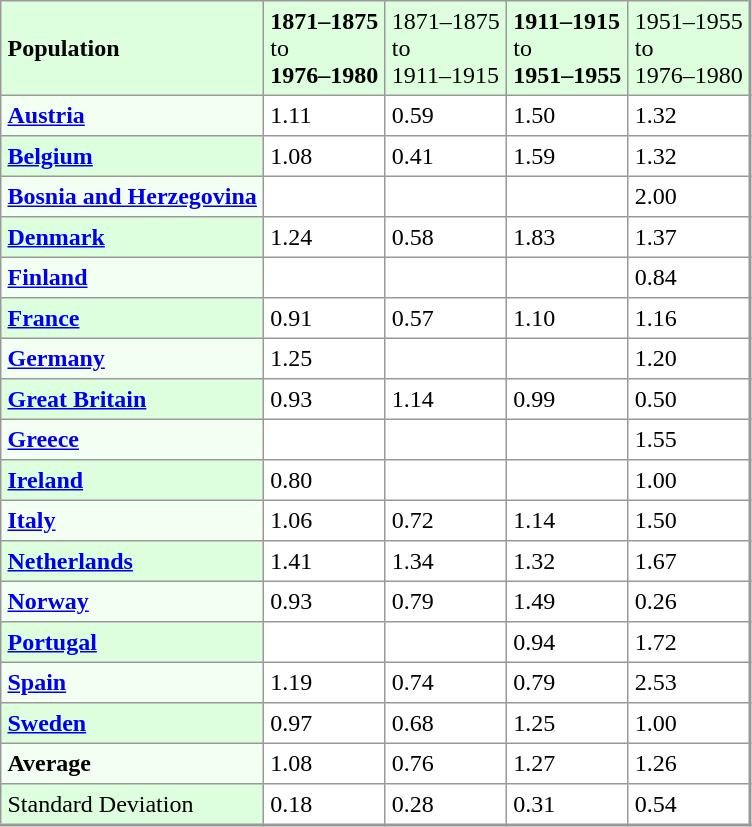<table border="1" cellpadding="4" cellspacing="0" class="toccolours" style="align: left; margin: 0.5em 0 0 0; border-style: solid; border: 1px solid #999999; border-right-width: 2px; border-bottom-width: 2px; border-collapse: collapse; font-size: 100%;">
<tr>
<td style="background:#ddffdd;"><strong>Population</strong></td>
<td style="background:#ddffdd;"><strong>1871–1875</strong><br>to<br> <strong>1976–1980</strong></td>
<td style="background:#ddffdd;">1871–1875<br>to<br> 1911–1915</td>
<td style="background:#ddffdd;"><strong>1911–1915</strong><br>to<br> <strong>1951–1955</strong></td>
<td style="background:#ddffdd;">1951–1955<br>to<br> 1976–1980</td>
</tr>
<tr>
<td style="background:#f3fff3;"><strong><a href='#'>Austria</a></strong></td>
<td>1.11</td>
<td>0.59</td>
<td>1.50</td>
<td>1.32</td>
</tr>
<tr>
<td style="background:#ddffdd;"><strong><a href='#'>Belgium</a></strong></td>
<td>1.08</td>
<td>0.41</td>
<td>1.59</td>
<td>1.32</td>
</tr>
<tr>
<td style="background:#f3fff3;"><strong><a href='#'>Bosnia and Herzegovina</a></strong></td>
<td></td>
<td></td>
<td></td>
<td>2.00</td>
</tr>
<tr>
<td style="background:#ddffdd;"><strong><a href='#'>Denmark</a></strong></td>
<td>1.24</td>
<td>0.58</td>
<td>1.83</td>
<td>1.37</td>
</tr>
<tr>
<td style="background:#f3fff3;"><strong><a href='#'>Finland</a></strong></td>
<td></td>
<td></td>
<td></td>
<td>0.84</td>
</tr>
<tr>
<td style="background:#ddffdd;"><strong><a href='#'>France</a></strong></td>
<td>0.91</td>
<td>0.57</td>
<td>1.10</td>
<td>1.16</td>
</tr>
<tr>
<td style="background:#f3fff3;"><strong><a href='#'>Germany</a></strong></td>
<td>1.25</td>
<td></td>
<td></td>
<td>1.20</td>
</tr>
<tr>
<td style="background:#ddffdd;"><strong><a href='#'>Great Britain</a></strong></td>
<td>0.93</td>
<td>1.14</td>
<td>0.99</td>
<td>0.50</td>
</tr>
<tr>
<td style="background:#f3fff3;"><strong><a href='#'>Greece</a></strong></td>
<td></td>
<td></td>
<td></td>
<td>1.55</td>
</tr>
<tr>
<td style="background:#ddffdd;"><strong><a href='#'>Ireland</a></strong></td>
<td>0.80</td>
<td></td>
<td></td>
<td>1.00</td>
</tr>
<tr>
<td style="background:#f3fff3;"><strong><a href='#'>Italy</a></strong></td>
<td>1.06</td>
<td>0.72</td>
<td>1.14</td>
<td>1.50</td>
</tr>
<tr>
<td style="background:#ddffdd;"><strong><a href='#'>Netherlands</a></strong></td>
<td>1.41</td>
<td>1.34</td>
<td>1.32</td>
<td>1.67</td>
</tr>
<tr>
<td style="background:#f3fff3;"><strong><a href='#'>Norway</a></strong></td>
<td>0.93</td>
<td>0.79</td>
<td>1.49</td>
<td>0.26</td>
</tr>
<tr>
<td style="background:#ddffdd;"><strong><a href='#'>Portugal</a></strong></td>
<td></td>
<td></td>
<td>0.94</td>
<td>1.72</td>
</tr>
<tr>
<td style="background:#f3fff3;"><strong><a href='#'>Spain</a></strong></td>
<td>1.19</td>
<td>0.74</td>
<td>0.79</td>
<td>2.53</td>
</tr>
<tr>
<td style="background:#ddffdd;"><strong><a href='#'>Sweden</a></strong></td>
<td>0.97</td>
<td>0.68</td>
<td>1.25</td>
<td>1.00</td>
</tr>
<tr>
<td style="background:#f3fff3;"><strong>Average</strong></td>
<td>1.08</td>
<td>0.76</td>
<td>1.27</td>
<td>1.26</td>
</tr>
<tr>
<td style="background:#ddffdd;">Standard Deviation</td>
<td>0.18</td>
<td>0.28</td>
<td>0.31</td>
<td>0.54</td>
</tr>
</table>
